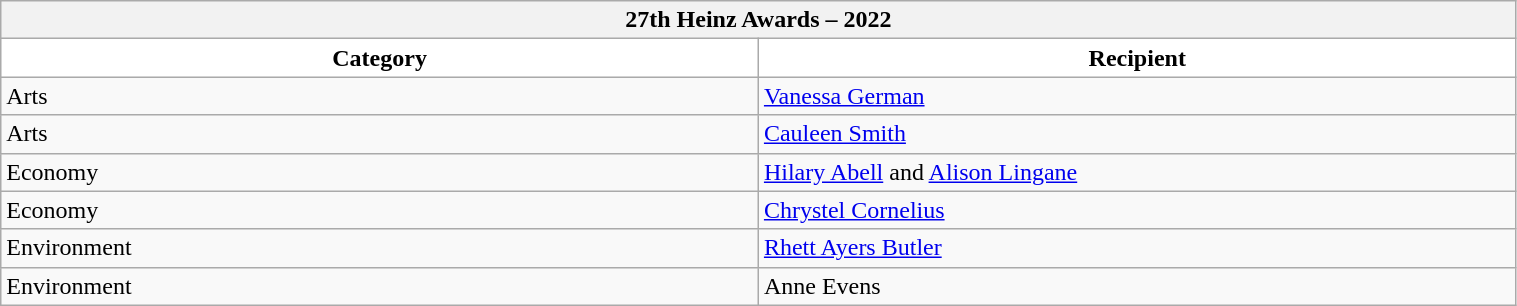<table class="wikitable" style="width:80%; text-align:left">
<tr>
<th colspan="2" style="background:cream"><span>27th Heinz Awards – 2022</span></th>
</tr>
<tr>
<th style="background:white; width:40%">Category</th>
<th style="background:white; width:40%">Recipient</th>
</tr>
<tr>
<td>Arts</td>
<td><a href='#'>Vanessa German</a></td>
</tr>
<tr>
<td>Arts</td>
<td><a href='#'>Cauleen Smith</a></td>
</tr>
<tr>
<td>Economy</td>
<td><a href='#'>Hilary Abell</a> and <a href='#'>Alison Lingane</a></td>
</tr>
<tr>
<td>Economy</td>
<td><a href='#'>Chrystel Cornelius</a></td>
</tr>
<tr>
<td>Environment</td>
<td><a href='#'>Rhett Ayers Butler</a></td>
</tr>
<tr>
<td>Environment</td>
<td>Anne Evens</td>
</tr>
</table>
